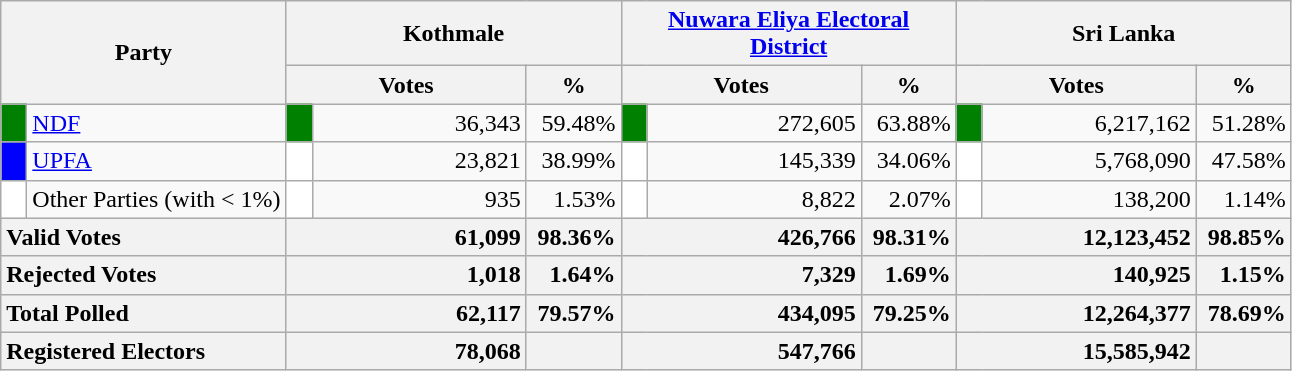<table class="wikitable">
<tr>
<th colspan="2" width="144px"rowspan="2">Party</th>
<th colspan="3" width="216px">Kothmale</th>
<th colspan="3" width="216px"><a href='#'>Nuwara Eliya Electoral District</a></th>
<th colspan="3" width="216px">Sri Lanka</th>
</tr>
<tr>
<th colspan="2" width="144px">Votes</th>
<th>%</th>
<th colspan="2" width="144px">Votes</th>
<th>%</th>
<th colspan="2" width="144px">Votes</th>
<th>%</th>
</tr>
<tr>
<td style="background-color:green;" width="10px"></td>
<td style="text-align:left;"><a href='#'>NDF</a></td>
<td style="background-color:green;" width="10px"></td>
<td style="text-align:right;">36,343</td>
<td style="text-align:right;">59.48%</td>
<td style="background-color:green;" width="10px"></td>
<td style="text-align:right;">272,605</td>
<td style="text-align:right;">63.88%</td>
<td style="background-color:green;" width="10px"></td>
<td style="text-align:right;">6,217,162</td>
<td style="text-align:right;">51.28%</td>
</tr>
<tr>
<td style="background-color:blue;" width="10px"></td>
<td style="text-align:left;"><a href='#'>UPFA</a></td>
<td style="background-color:white;" width="10px"></td>
<td style="text-align:right;">23,821</td>
<td style="text-align:right;">38.99%</td>
<td style="background-color:white;" width="10px"></td>
<td style="text-align:right;">145,339</td>
<td style="text-align:right;">34.06%</td>
<td style="background-color:white;" width="10px"></td>
<td style="text-align:right;">5,768,090</td>
<td style="text-align:right;">47.58%</td>
</tr>
<tr>
<td style="background-color:white;" width="10px"></td>
<td style="text-align:left;">Other Parties (with < 1%)</td>
<td style="background-color:white;" width="10px"></td>
<td style="text-align:right;">935</td>
<td style="text-align:right;">1.53%</td>
<td style="background-color:white;" width="10px"></td>
<td style="text-align:right;">8,822</td>
<td style="text-align:right;">2.07%</td>
<td style="background-color:white;" width="10px"></td>
<td style="text-align:right;">138,200</td>
<td style="text-align:right;">1.14%</td>
</tr>
<tr>
<th colspan="2" width="144px"style="text-align:left;">Valid Votes</th>
<th style="text-align:right;"colspan="2" width="144px">61,099</th>
<th style="text-align:right;">98.36%</th>
<th style="text-align:right;"colspan="2" width="144px">426,766</th>
<th style="text-align:right;">98.31%</th>
<th style="text-align:right;"colspan="2" width="144px">12,123,452</th>
<th style="text-align:right;">98.85%</th>
</tr>
<tr>
<th colspan="2" width="144px"style="text-align:left;">Rejected Votes</th>
<th style="text-align:right;"colspan="2" width="144px">1,018</th>
<th style="text-align:right;">1.64%</th>
<th style="text-align:right;"colspan="2" width="144px">7,329</th>
<th style="text-align:right;">1.69%</th>
<th style="text-align:right;"colspan="2" width="144px">140,925</th>
<th style="text-align:right;">1.15%</th>
</tr>
<tr>
<th colspan="2" width="144px"style="text-align:left;">Total Polled</th>
<th style="text-align:right;"colspan="2" width="144px">62,117</th>
<th style="text-align:right;">79.57%</th>
<th style="text-align:right;"colspan="2" width="144px">434,095</th>
<th style="text-align:right;">79.25%</th>
<th style="text-align:right;"colspan="2" width="144px">12,264,377</th>
<th style="text-align:right;">78.69%</th>
</tr>
<tr>
<th colspan="2" width="144px"style="text-align:left;">Registered Electors</th>
<th style="text-align:right;"colspan="2" width="144px">78,068</th>
<th></th>
<th style="text-align:right;"colspan="2" width="144px">547,766</th>
<th></th>
<th style="text-align:right;"colspan="2" width="144px">15,585,942</th>
<th></th>
</tr>
</table>
